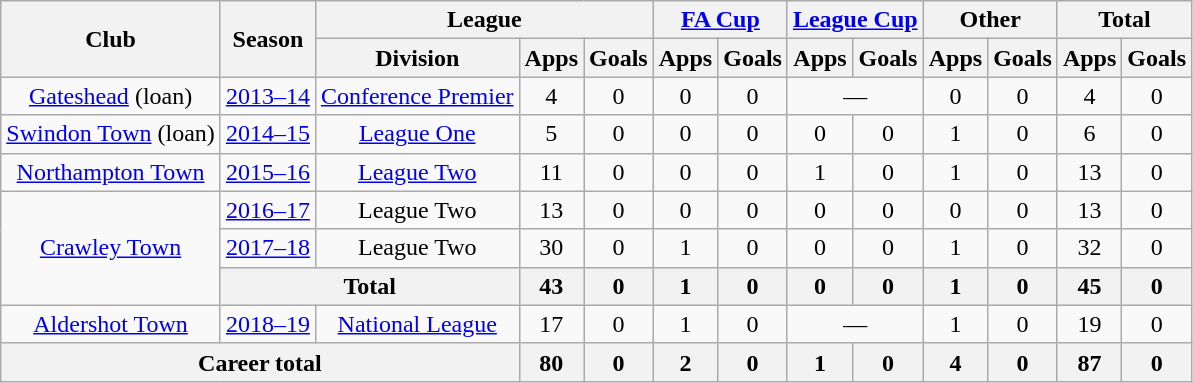<table class="wikitable" style="text-align:center">
<tr>
<th rowspan="2">Club</th>
<th rowspan="2">Season</th>
<th colspan="3">League</th>
<th colspan="2"><a href='#'>FA Cup</a></th>
<th colspan="2"><a href='#'>League Cup</a></th>
<th colspan="2">Other</th>
<th colspan="2">Total</th>
</tr>
<tr>
<th>Division</th>
<th>Apps</th>
<th>Goals</th>
<th>Apps</th>
<th>Goals</th>
<th>Apps</th>
<th>Goals</th>
<th>Apps</th>
<th>Goals</th>
<th>Apps</th>
<th>Goals</th>
</tr>
<tr>
<td rowspan="1" valign="center"><a href='#'>Gateshead</a> (loan)</td>
<td><a href='#'>2013–14</a></td>
<td><a href='#'>Conference Premier</a></td>
<td>4</td>
<td>0</td>
<td>0</td>
<td>0</td>
<td colspan="2">—</td>
<td>0</td>
<td>0</td>
<td>4</td>
<td>0</td>
</tr>
<tr>
<td rowspan="1" valign="center"><a href='#'>Swindon Town</a> (loan)</td>
<td><a href='#'>2014–15</a></td>
<td><a href='#'>League One</a></td>
<td>5</td>
<td>0</td>
<td>0</td>
<td>0</td>
<td>0</td>
<td>0</td>
<td>1</td>
<td>0</td>
<td>6</td>
<td>0</td>
</tr>
<tr>
<td rowspan="1" valign="center"><a href='#'>Northampton Town</a></td>
<td><a href='#'>2015–16</a></td>
<td><a href='#'>League Two</a></td>
<td>11</td>
<td>0</td>
<td>0</td>
<td>0</td>
<td>1</td>
<td>0</td>
<td>1</td>
<td>0</td>
<td>13</td>
<td>0</td>
</tr>
<tr>
<td rowspan="3" valign="center"><a href='#'>Crawley Town</a></td>
<td><a href='#'>2016–17</a></td>
<td>League Two</td>
<td>13</td>
<td>0</td>
<td>0</td>
<td>0</td>
<td>0</td>
<td>0</td>
<td>0</td>
<td>0</td>
<td>13</td>
<td>0</td>
</tr>
<tr>
<td><a href='#'>2017–18</a></td>
<td>League Two</td>
<td>30</td>
<td>0</td>
<td>1</td>
<td>0</td>
<td>0</td>
<td>0</td>
<td>1</td>
<td>0</td>
<td>32</td>
<td>0</td>
</tr>
<tr>
<th colspan="2">Total</th>
<th>43</th>
<th>0</th>
<th>1</th>
<th>0</th>
<th>0</th>
<th>0</th>
<th>1</th>
<th>0</th>
<th>45</th>
<th>0</th>
</tr>
<tr>
<td rowspan="1" valign="center"><a href='#'>Aldershot Town</a></td>
<td><a href='#'>2018–19</a></td>
<td><a href='#'>National League</a></td>
<td>17</td>
<td>0</td>
<td>1</td>
<td>0</td>
<td colspan="2">—</td>
<td>1</td>
<td>0</td>
<td>19</td>
<td>0</td>
</tr>
<tr>
<th colspan="3">Career total</th>
<th>80</th>
<th>0</th>
<th>2</th>
<th>0</th>
<th>1</th>
<th>0</th>
<th>4</th>
<th>0</th>
<th>87</th>
<th>0</th>
</tr>
</table>
